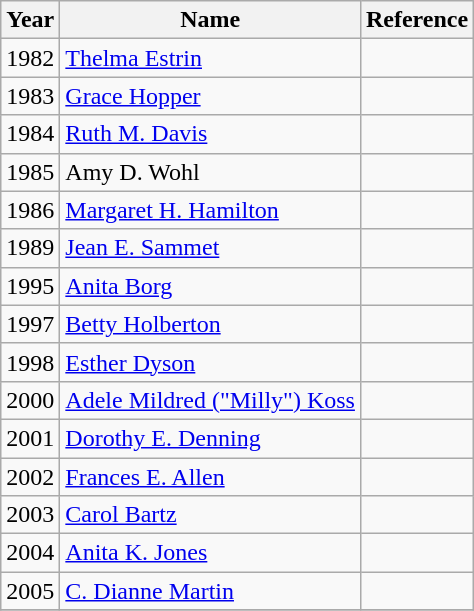<table class="wikitable">
<tr>
<th>Year</th>
<th>Name</th>
<th>Reference</th>
</tr>
<tr>
<td>1982</td>
<td><a href='#'>Thelma Estrin</a></td>
<td></td>
</tr>
<tr>
<td>1983</td>
<td><a href='#'>Grace Hopper</a></td>
<td></td>
</tr>
<tr>
<td>1984</td>
<td><a href='#'>Ruth M. Davis</a></td>
<td></td>
</tr>
<tr>
<td>1985</td>
<td>Amy D. Wohl</td>
<td></td>
</tr>
<tr>
<td>1986</td>
<td><a href='#'>Margaret H. Hamilton</a></td>
<td></td>
</tr>
<tr>
<td>1989</td>
<td><a href='#'>Jean E. Sammet</a></td>
<td></td>
</tr>
<tr>
<td>1995</td>
<td><a href='#'>Anita Borg</a></td>
<td></td>
</tr>
<tr>
<td>1997</td>
<td><a href='#'>Betty Holberton</a></td>
<td></td>
</tr>
<tr>
<td>1998</td>
<td><a href='#'>Esther Dyson</a></td>
<td></td>
</tr>
<tr>
<td>2000</td>
<td><a href='#'>Adele Mildred ("Milly") Koss</a></td>
<td></td>
</tr>
<tr>
<td>2001</td>
<td><a href='#'>Dorothy E. Denning</a></td>
<td></td>
</tr>
<tr>
<td>2002</td>
<td><a href='#'>Frances E. Allen</a></td>
<td></td>
</tr>
<tr>
<td>2003</td>
<td><a href='#'>Carol Bartz</a></td>
<td></td>
</tr>
<tr>
<td>2004</td>
<td><a href='#'>Anita K. Jones</a></td>
<td></td>
</tr>
<tr>
<td>2005</td>
<td><a href='#'>C. Dianne Martin</a></td>
<td></td>
</tr>
<tr>
</tr>
</table>
